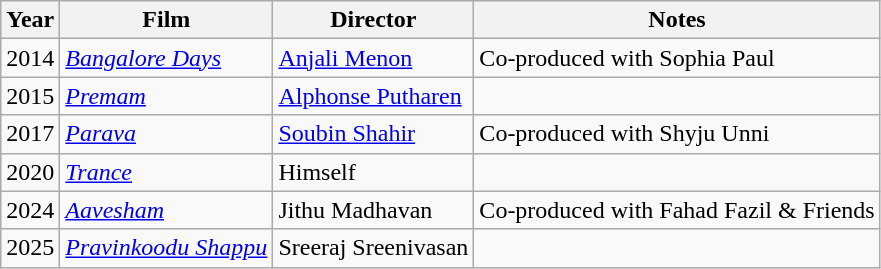<table class="wikitable">
<tr>
<th>Year</th>
<th>Film</th>
<th>Director</th>
<th>Notes</th>
</tr>
<tr>
<td>2014</td>
<td><em><a href='#'>Bangalore Days</a></em></td>
<td><a href='#'>Anjali Menon</a></td>
<td>Co-produced with Sophia Paul</td>
</tr>
<tr>
<td>2015</td>
<td><em><a href='#'>Premam</a></em></td>
<td><a href='#'>Alphonse Putharen</a></td>
<td></td>
</tr>
<tr>
<td>2017</td>
<td><em><a href='#'>Parava</a></em></td>
<td><a href='#'>Soubin Shahir</a></td>
<td>Co-produced with Shyju Unni</td>
</tr>
<tr>
<td>2020</td>
<td><em><a href='#'>Trance</a></em></td>
<td>Himself</td>
<td></td>
</tr>
<tr>
<td>2024</td>
<td><em><a href='#'>Aavesham</a></em></td>
<td>Jithu Madhavan</td>
<td>Co-produced with Fahad Fazil & Friends</td>
</tr>
<tr>
<td>2025</td>
<td><em><a href='#'>Pravinkoodu Shappu</a></em></td>
<td>Sreeraj Sreenivasan</td>
<td></td>
</tr>
</table>
